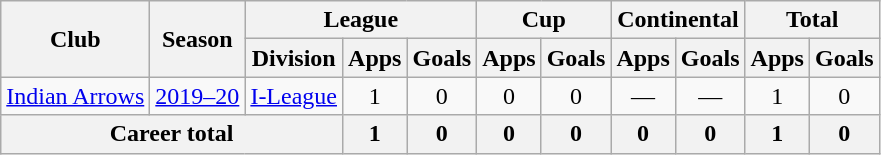<table class="wikitable" style="text-align: center;">
<tr>
<th rowspan="2">Club</th>
<th rowspan="2">Season</th>
<th colspan="3">League</th>
<th colspan="2">Cup</th>
<th colspan="2">Continental</th>
<th colspan="2">Total</th>
</tr>
<tr>
<th>Division</th>
<th>Apps</th>
<th>Goals</th>
<th>Apps</th>
<th>Goals</th>
<th>Apps</th>
<th>Goals</th>
<th>Apps</th>
<th>Goals</th>
</tr>
<tr>
<td rowspan="1"><a href='#'>Indian Arrows</a></td>
<td><a href='#'>2019–20</a></td>
<td><a href='#'>I-League</a></td>
<td>1</td>
<td>0</td>
<td>0</td>
<td>0</td>
<td>—</td>
<td>—</td>
<td>1</td>
<td>0</td>
</tr>
<tr>
<th colspan="3">Career total</th>
<th>1</th>
<th>0</th>
<th>0</th>
<th>0</th>
<th>0</th>
<th>0</th>
<th>1</th>
<th>0</th>
</tr>
</table>
